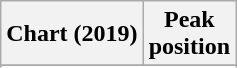<table class="wikitable sortable plainrowheaders" style="text-align:center">
<tr>
<th>Chart (2019)</th>
<th>Peak<br>position</th>
</tr>
<tr>
</tr>
<tr>
</tr>
<tr>
</tr>
</table>
